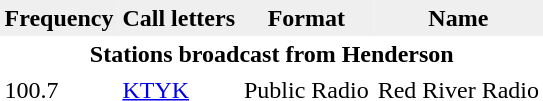<table border="0" cellpadding="3" cellspacing="0">
<tr>
<th style="background:#efefef;">Frequency</th>
<th style="background:#efefef;">Call letters</th>
<th style="background:#efefef;">Format</th>
<th style="background:#efefef;">Name</th>
</tr>
<tr>
<th colspan="4">Stations broadcast from Henderson</th>
</tr>
<tr>
<td>100.7</td>
<td><a href='#'>KTYK</a></td>
<td>Public Radio</td>
<td>Red River Radio</td>
</tr>
</table>
